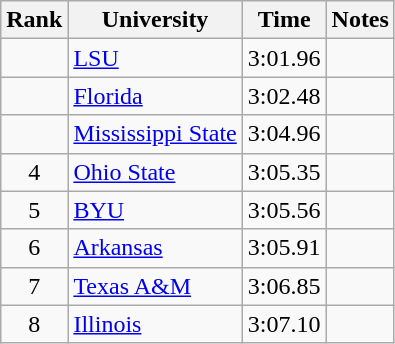<table class="wikitable sortable" style="text-align:center">
<tr>
<th>Rank</th>
<th>University</th>
<th>Time</th>
<th>Notes</th>
</tr>
<tr>
<td></td>
<td align=left><a href='#'>LSU</a></td>
<td>3:01.96</td>
<td></td>
</tr>
<tr>
<td></td>
<td align=left><a href='#'>Florida</a></td>
<td>3:02.48</td>
<td></td>
</tr>
<tr>
<td></td>
<td align=left><a href='#'>Mississippi State</a></td>
<td>3:04.96</td>
<td></td>
</tr>
<tr>
<td>4</td>
<td align=left><a href='#'>Ohio State</a></td>
<td>3:05.35</td>
<td></td>
</tr>
<tr>
<td>5</td>
<td align=left><a href='#'>BYU</a></td>
<td>3:05.56</td>
<td></td>
</tr>
<tr>
<td>6</td>
<td align=left><a href='#'>Arkansas</a></td>
<td>3:05.91</td>
<td></td>
</tr>
<tr>
<td>7</td>
<td align=left><a href='#'>Texas A&M</a></td>
<td>3:06.85</td>
<td></td>
</tr>
<tr>
<td>8</td>
<td align=left><a href='#'>Illinois</a></td>
<td>3:07.10</td>
<td></td>
</tr>
</table>
